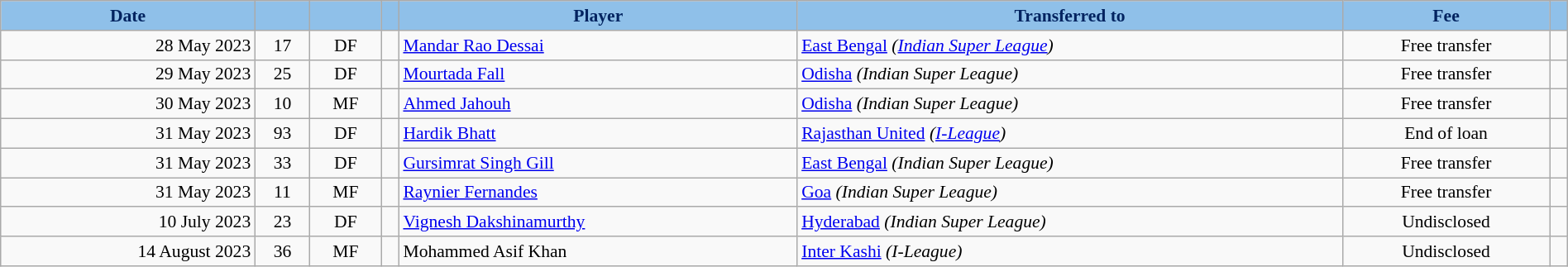<table class="wikitable sortable" style="text-align:center; font-size:90%; width:100%;">
<tr>
<th style="background-color:#8FC0E9; color:#022360;">Date</th>
<th style="background-color:#8FC0E9; color:#022360;"></th>
<th style="background-color:#8FC0E9; color:#022360;"></th>
<th style="background-color:#8FC0E9; color:#022360;"></th>
<th style="background-color:#8FC0E9; color:#022360;">Player</th>
<th style="background-color:#8FC0E9; color:#022360;">Transferred to</th>
<th style="background-color:#8FC0E9; color:#022360;">Fee</th>
<th style="background-color:#8FC0E9; color:#022360;" class="unsortable"></th>
</tr>
<tr>
<td style="text-align:right;">28 May 2023</td>
<td>17</td>
<td>DF</td>
<td></td>
<td style="text-align:left;"><a href='#'>Mandar Rao Dessai</a></td>
<td style="text-align:left;"> <a href='#'>East Bengal</a> <em>(<a href='#'>Indian Super League</a>)</em></td>
<td>Free transfer</td>
<td></td>
</tr>
<tr>
<td style="text-align:right;">29 May 2023</td>
<td>25</td>
<td>DF</td>
<td></td>
<td style="text-align:left;"><a href='#'>Mourtada Fall</a></td>
<td style="text-align:left;"> <a href='#'>Odisha</a> <em>(Indian Super League)</em></td>
<td>Free transfer</td>
<td></td>
</tr>
<tr>
<td style="text-align:right;">30 May 2023</td>
<td>10</td>
<td>MF</td>
<td></td>
<td style="text-align:left;"><a href='#'>Ahmed Jahouh</a></td>
<td style="text-align:left;"> <a href='#'>Odisha</a> <em>(Indian Super League)</em></td>
<td>Free transfer</td>
<td></td>
</tr>
<tr>
<td style="text-align:right;">31 May 2023</td>
<td>93</td>
<td>DF</td>
<td></td>
<td style="text-align:left;"><a href='#'>Hardik Bhatt</a></td>
<td style="text-align:left;"> <a href='#'>Rajasthan United</a> <em>(<a href='#'>I-League</a>)</em></td>
<td>End of loan</td>
<td></td>
</tr>
<tr>
<td style="text-align:right;">31 May 2023</td>
<td>33</td>
<td>DF</td>
<td></td>
<td style="text-align:left;"><a href='#'>Gursimrat Singh Gill</a></td>
<td style="text-align:left;"> <a href='#'>East Bengal</a> <em>(Indian Super League)</em></td>
<td>Free transfer</td>
<td></td>
</tr>
<tr>
<td style="text-align:right;">31 May 2023</td>
<td>11</td>
<td>MF</td>
<td></td>
<td style="text-align:left;"><a href='#'>Raynier Fernandes</a></td>
<td style="text-align:left;"> <a href='#'>Goa</a> <em>(Indian Super League)</em></td>
<td>Free transfer</td>
<td></td>
</tr>
<tr>
<td style="text-align:right;">10 July 2023</td>
<td>23</td>
<td>DF</td>
<td></td>
<td style="text-align:left;"><a href='#'>Vignesh Dakshinamurthy</a></td>
<td style="text-align:left;"> <a href='#'>Hyderabad</a> <em>(Indian Super League)</em></td>
<td>Undisclosed</td>
<td></td>
</tr>
<tr>
<td style="text-align:right;">14 August 2023</td>
<td>36</td>
<td>MF</td>
<td></td>
<td style="text-align:left;">Mohammed Asif Khan</td>
<td style="text-align:left;"> <a href='#'>Inter Kashi</a> <em>(I-League)</em></td>
<td>Undisclosed</td>
<td></td>
</tr>
</table>
